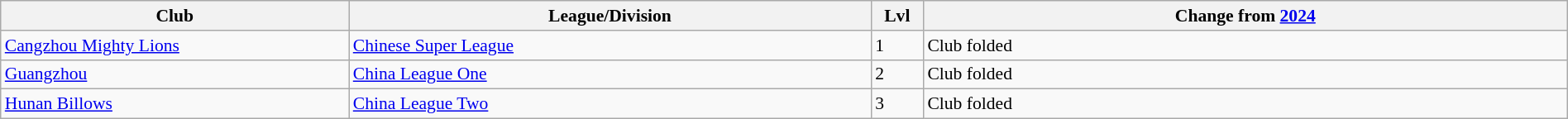<table class="wikitable sortable" width="100%" style="font-size:90%">
<tr>
<th width="20%">Club</th>
<th width="30%">League/Division</th>
<th width="3%">Lvl</th>
<th width="37%">Change from <a href='#'>2024</a></th>
</tr>
<tr>
<td><a href='#'>Cangzhou Mighty Lions</a></td>
<td><a href='#'>Chinese Super League</a></td>
<td>1</td>
<td>Club folded</td>
</tr>
<tr>
<td><a href='#'>Guangzhou</a></td>
<td><a href='#'>China League One</a></td>
<td>2</td>
<td>Club folded</td>
</tr>
<tr>
<td><a href='#'>Hunan Billows</a></td>
<td><a href='#'>China League Two</a></td>
<td>3</td>
<td>Club folded</td>
</tr>
</table>
